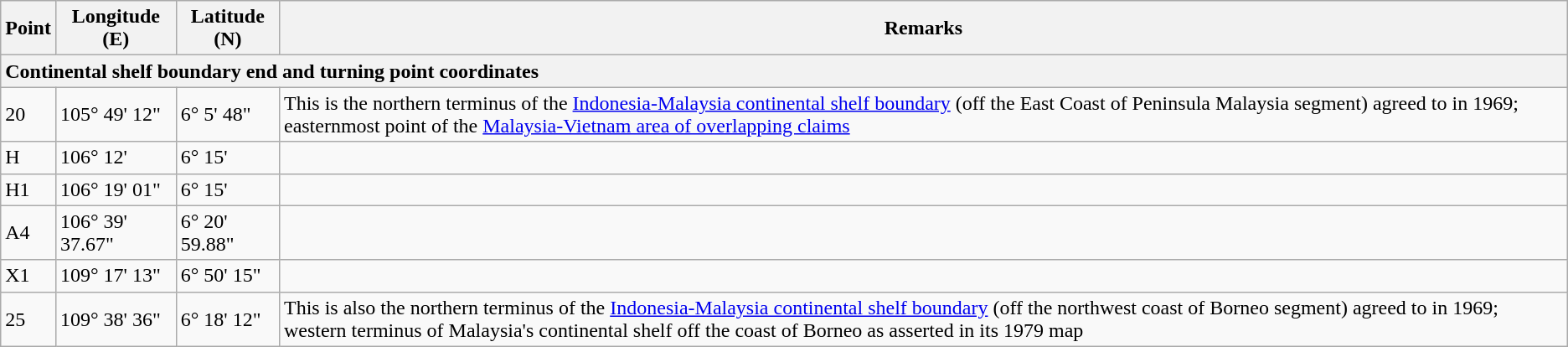<table class="wikitable">
<tr>
<th>Point</th>
<th>Longitude (E)</th>
<th>Latitude (N)</th>
<th>Remarks</th>
</tr>
<tr>
<th colspan="5" style="text-align:left">Continental shelf boundary end and turning point coordinates</th>
</tr>
<tr>
<td>20</td>
<td>105° 49' 12"</td>
<td>6° 5' 48"</td>
<td>This is the northern terminus of the <a href='#'>Indonesia-Malaysia continental shelf boundary</a> (off the East Coast of Peninsula Malaysia segment) agreed to in 1969; easternmost point of the <a href='#'>Malaysia-Vietnam area of overlapping claims</a></td>
</tr>
<tr>
<td>H</td>
<td>106° 12'</td>
<td>6° 15'</td>
<td></td>
</tr>
<tr>
<td>H1</td>
<td>106° 19' 01"</td>
<td>6° 15'</td>
<td></td>
</tr>
<tr>
<td>A4</td>
<td>106° 39' 37.67"</td>
<td>6° 20' 59.88"</td>
<td></td>
</tr>
<tr>
<td>X1</td>
<td>109° 17' 13"</td>
<td>6° 50' 15"</td>
<td></td>
</tr>
<tr>
<td>25</td>
<td>109° 38' 36"</td>
<td>6° 18' 12"</td>
<td>This is also the northern terminus of the <a href='#'>Indonesia-Malaysia continental shelf boundary</a> (off the northwest coast of Borneo segment) agreed to in 1969; western terminus of Malaysia's continental shelf off the coast of Borneo as asserted in its 1979 map</td>
</tr>
</table>
